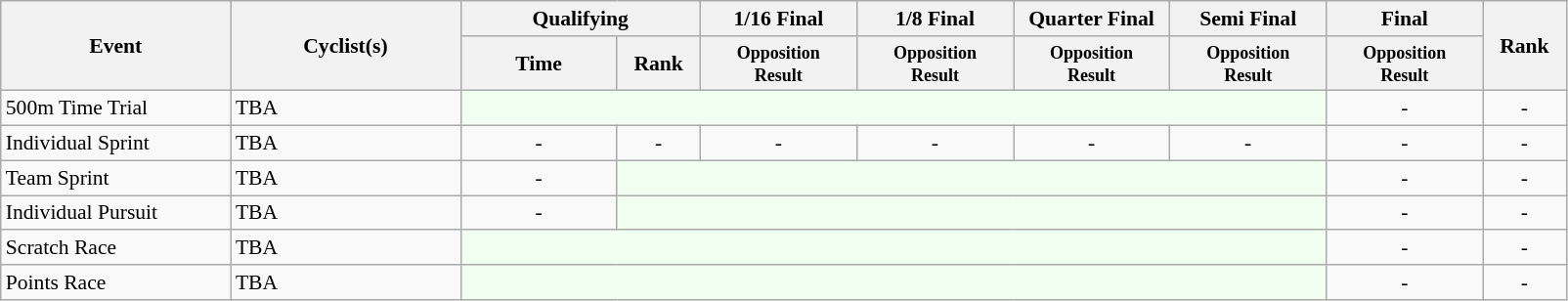<table class=wikitable style="font-size:90%">
<tr>
<th rowspan="2" width=150>Event</th>
<th rowspan="2" width=150>Cyclist(s)</th>
<th colspan="2" width=150>Qualifying</th>
<th width=100>1/16 Final</th>
<th width=100>1/8 Final</th>
<th width=100>Quarter Final</th>
<th width=100>Semi Final</th>
<th width=100>Final</th>
<th width=50 rowspan="2">Rank</th>
</tr>
<tr>
<th width=100>Time</th>
<th width=50>Rank</th>
<th style="line-height:1em"><small>Opposition<br>Result</small></th>
<th style="line-height:1em"><small>Opposition<br>Result</small></th>
<th style="line-height:1em"><small>Opposition<br>Result</small></th>
<th style="line-height:1em"><small>Opposition<br>Result</small></th>
<th style="line-height:1em"><small>Opposition<br>Result</small></th>
</tr>
<tr>
<td>500m Time Trial</td>
<td>TBA</td>
<td colspan=6 bgcolor="honeydew"></td>
<td align="center">-</td>
<td align="center">-</td>
</tr>
<tr>
<td>Individual Sprint</td>
<td>TBA</td>
<td align="center">-</td>
<td align="center">-</td>
<td align="center">-</td>
<td align="center">-</td>
<td align="center">-</td>
<td align="center">-</td>
<td align="center">-</td>
<td align="center">-</td>
</tr>
<tr>
<td>Team Sprint</td>
<td>TBA</td>
<td align="center">-</td>
<td colspan=5 bgcolor="honeydew"></td>
<td align="center">-</td>
<td align="center">-</td>
</tr>
<tr>
<td>Individual Pursuit</td>
<td>TBA</td>
<td align="center">-</td>
<td colspan=5 bgcolor="honeydew"></td>
<td align="center">-</td>
<td align="center">-</td>
</tr>
<tr>
<td>Scratch Race</td>
<td>TBA</td>
<td colspan=6 bgcolor="honeydew"></td>
<td align="center">-</td>
<td align="center">-</td>
</tr>
<tr>
<td>Points Race</td>
<td>TBA</td>
<td colspan=6 bgcolor="honeydew"></td>
<td align="center">-</td>
<td align="center">-</td>
</tr>
</table>
